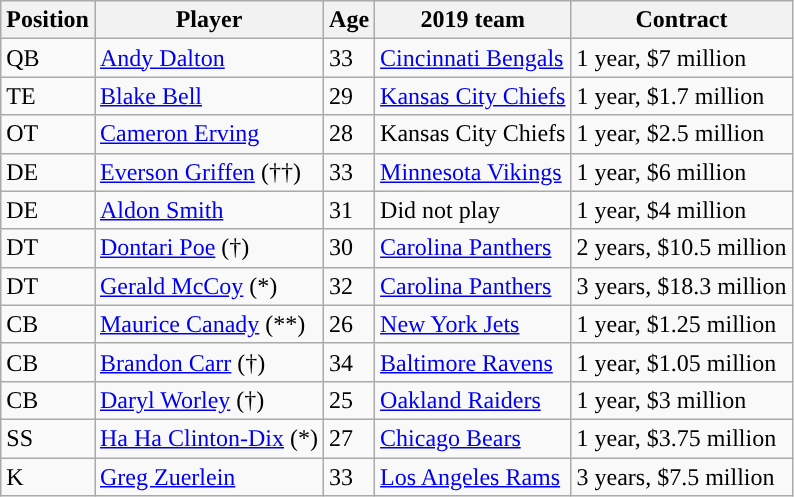<table class="wikitable">
<tr>
<th>Position</th>
<th>Player</th>
<th>Age</th>
<th>2019 team</th>
<th>Contract</th>
</tr>
<tr>
<td>QB</td>
<td><a href='#'>Andy Dalton</a></td>
<td>33</td>
<td><a href='#'>Cincinnati Bengals</a></td>
<td>1 year, $7 million</td>
</tr>
<tr>
<td>TE</td>
<td><a href='#'>Blake Bell</a></td>
<td>29</td>
<td><a href='#'>Kansas City Chiefs</a></td>
<td>1 year, $1.7 million</td>
</tr>
<tr>
<td>OT</td>
<td><a href='#'>Cameron Erving</a></td>
<td>28</td>
<td>Kansas City Chiefs</td>
<td>1 year, $2.5 million</td>
</tr>
<tr>
<td>DE</td>
<td><a href='#'>Everson Griffen</a> (††)</td>
<td>33</td>
<td><a href='#'>Minnesota Vikings</a></td>
<td>1 year, $6 million</td>
</tr>
<tr>
<td>DE</td>
<td><a href='#'>Aldon Smith</a></td>
<td>31</td>
<td>Did not play</td>
<td>1 year, $4 million</td>
</tr>
<tr>
<td>DT</td>
<td><a href='#'>Dontari Poe</a> (†)</td>
<td>30</td>
<td><a href='#'>Carolina Panthers</a></td>
<td>2 years, $10.5 million</td>
</tr>
<tr>
<td>DT</td>
<td><a href='#'>Gerald McCoy</a> (*)</td>
<td>32</td>
<td><a href='#'>Carolina Panthers</a></td>
<td>3 years, $18.3 million</td>
</tr>
<tr>
<td>CB</td>
<td><a href='#'>Maurice Canady</a> (**)</td>
<td>26</td>
<td><a href='#'>New York Jets</a></td>
<td>1 year, $1.25 million</td>
</tr>
<tr>
<td>CB</td>
<td><a href='#'>Brandon Carr</a> (†)</td>
<td>34</td>
<td><a href='#'>Baltimore Ravens</a></td>
<td>1 year, $1.05 million</td>
</tr>
<tr>
<td>CB</td>
<td><a href='#'>Daryl Worley</a> (†)</td>
<td>25</td>
<td><a href='#'>Oakland Raiders</a></td>
<td>1 year, $3 million</td>
</tr>
<tr>
<td>SS</td>
<td><a href='#'>Ha Ha Clinton-Dix</a> (*)</td>
<td>27</td>
<td><a href='#'>Chicago Bears</a></td>
<td>1 year, $3.75 million</td>
</tr>
<tr>
<td>K</td>
<td><a href='#'>Greg Zuerlein</a></td>
<td>33</td>
<td><a href='#'>Los Angeles Rams</a></td>
<td>3 years, $7.5 million</td>
</tr>
</table>
